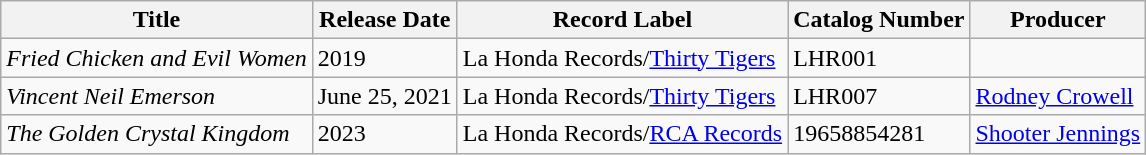<table class="wikitable">
<tr>
<th>Title</th>
<th>Release Date</th>
<th>Record Label</th>
<th>Catalog Number</th>
<th>Producer</th>
</tr>
<tr>
<td><em>Fried Chicken and Evil Women</em></td>
<td>2019</td>
<td>La Honda Records/<a href='#'>Thirty Tigers</a></td>
<td>LHR001</td>
<td></td>
</tr>
<tr>
<td><em>Vincent Neil Emerson</em></td>
<td>June 25, 2021</td>
<td>La Honda Records/<a href='#'>Thirty Tigers</a></td>
<td>LHR007</td>
<td><a href='#'>Rodney Crowell</a></td>
</tr>
<tr>
<td><em>The Golden Crystal Kingdom</em></td>
<td>2023</td>
<td>La Honda Records/<a href='#'>RCA Records</a></td>
<td>19658854281</td>
<td><a href='#'>Shooter Jennings</a></td>
</tr>
</table>
